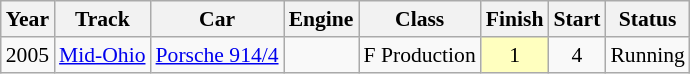<table class="wikitable" style="text-align:center; font-size:90%">
<tr>
<th>Year</th>
<th>Track</th>
<th>Car</th>
<th>Engine</th>
<th>Class</th>
<th>Finish</th>
<th>Start</th>
<th>Status</th>
</tr>
<tr>
<td>2005</td>
<td><a href='#'>Mid-Ohio</a></td>
<td><a href='#'>Porsche 914/4</a></td>
<td></td>
<td>F Production</td>
<td style="background:#FFFFBF;">1</td>
<td>4</td>
<td>Running</td>
</tr>
</table>
